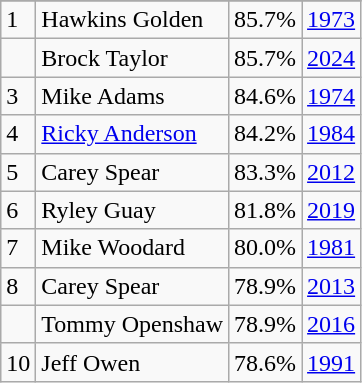<table class="wikitable">
<tr>
</tr>
<tr>
<td>1</td>
<td>Hawkins Golden</td>
<td><abbr>85.7%</abbr></td>
<td><a href='#'>1973</a></td>
</tr>
<tr>
<td></td>
<td>Brock Taylor</td>
<td><abbr>85.7%</abbr></td>
<td><a href='#'>2024</a></td>
</tr>
<tr>
<td>3</td>
<td>Mike Adams</td>
<td><abbr>84.6%</abbr></td>
<td><a href='#'>1974</a></td>
</tr>
<tr>
<td>4</td>
<td><a href='#'>Ricky Anderson</a></td>
<td><abbr>84.2%</abbr></td>
<td><a href='#'>1984</a></td>
</tr>
<tr>
<td>5</td>
<td>Carey Spear</td>
<td><abbr>83.3%</abbr></td>
<td><a href='#'>2012</a></td>
</tr>
<tr>
<td>6</td>
<td>Ryley Guay</td>
<td><abbr>81.8%</abbr></td>
<td><a href='#'>2019</a></td>
</tr>
<tr>
<td>7</td>
<td>Mike Woodard</td>
<td><abbr>80.0%</abbr></td>
<td><a href='#'>1981</a></td>
</tr>
<tr>
<td>8</td>
<td>Carey Spear</td>
<td><abbr>78.9%</abbr></td>
<td><a href='#'>2013</a></td>
</tr>
<tr>
<td></td>
<td>Tommy Openshaw</td>
<td><abbr>78.9%</abbr></td>
<td><a href='#'>2016</a></td>
</tr>
<tr>
<td>10</td>
<td>Jeff Owen</td>
<td><abbr>78.6%</abbr></td>
<td><a href='#'>1991</a></td>
</tr>
</table>
